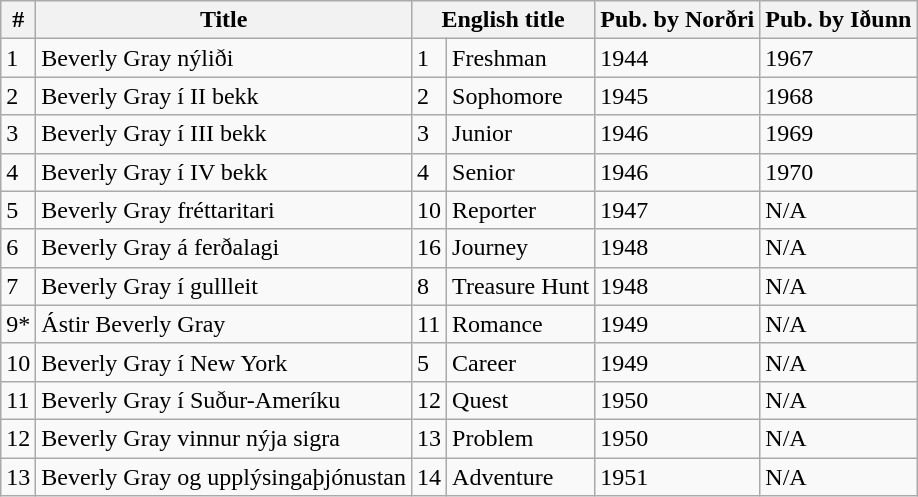<table class="wikitable">
<tr>
<th>#</th>
<th>Title</th>
<th colspan="2">English title</th>
<th>Pub. by Norðri</th>
<th>Pub. by Iðunn</th>
</tr>
<tr>
<td>1</td>
<td>Beverly Gray nýliði</td>
<td>1</td>
<td>Freshman</td>
<td>1944</td>
<td>1967</td>
</tr>
<tr>
<td>2</td>
<td>Beverly Gray í II bekk</td>
<td>2</td>
<td>Sophomore</td>
<td>1945</td>
<td>1968</td>
</tr>
<tr>
<td>3</td>
<td>Beverly Gray í III bekk</td>
<td>3</td>
<td>Junior</td>
<td>1946</td>
<td>1969</td>
</tr>
<tr>
<td>4</td>
<td>Beverly Gray í IV bekk</td>
<td>4</td>
<td>Senior</td>
<td>1946</td>
<td>1970</td>
</tr>
<tr>
<td>5</td>
<td>Beverly Gray fréttaritari</td>
<td>10</td>
<td>Reporter</td>
<td>1947</td>
<td>N/A</td>
</tr>
<tr>
<td>6</td>
<td>Beverly Gray á ferðalagi</td>
<td>16</td>
<td>Journey</td>
<td>1948</td>
<td>N/A</td>
</tr>
<tr>
<td>7</td>
<td>Beverly Gray í gullleit</td>
<td>8</td>
<td>Treasure Hunt</td>
<td>1948</td>
<td>N/A</td>
</tr>
<tr>
<td>9*</td>
<td>Ástir Beverly Gray</td>
<td>11</td>
<td>Romance</td>
<td>1949</td>
<td>N/A</td>
</tr>
<tr>
<td>10</td>
<td>Beverly Gray í New York</td>
<td>5</td>
<td>Career</td>
<td>1949</td>
<td>N/A</td>
</tr>
<tr>
<td>11</td>
<td>Beverly Gray í Suður-Ameríku</td>
<td>12</td>
<td>Quest</td>
<td>1950</td>
<td>N/A</td>
</tr>
<tr>
<td>12</td>
<td>Beverly Gray vinnur nýja sigra</td>
<td>13</td>
<td>Problem</td>
<td>1950</td>
<td>N/A</td>
</tr>
<tr>
<td>13</td>
<td>Beverly Gray og upplýsingaþjónustan</td>
<td>14</td>
<td>Adventure</td>
<td>1951</td>
<td>N/A</td>
</tr>
</table>
